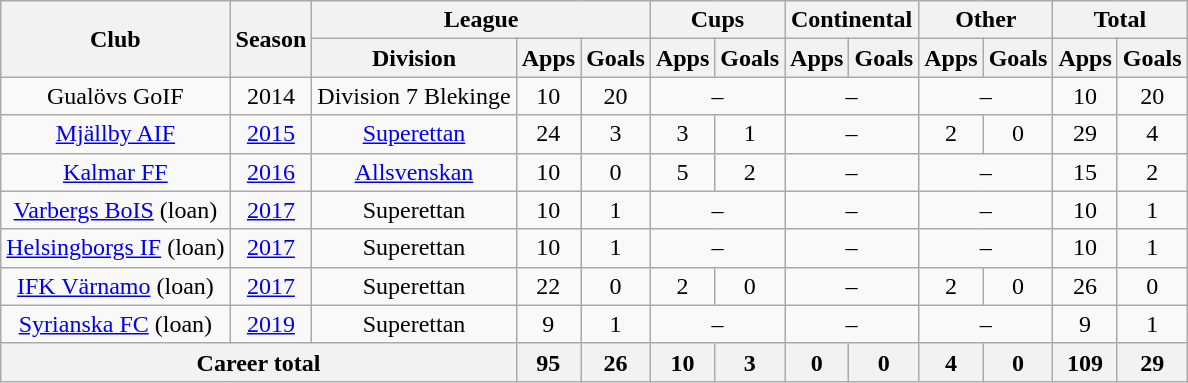<table class="wikitable" style="text-align:center">
<tr>
<th rowspan="2">Club</th>
<th rowspan="2">Season</th>
<th colspan="3">League</th>
<th colspan="2">Cups</th>
<th colspan="2">Continental</th>
<th colspan="2">Other</th>
<th colspan="2">Total</th>
</tr>
<tr>
<th>Division</th>
<th>Apps</th>
<th>Goals</th>
<th>Apps</th>
<th>Goals</th>
<th>Apps</th>
<th>Goals</th>
<th>Apps</th>
<th>Goals</th>
<th>Apps</th>
<th>Goals</th>
</tr>
<tr>
<td>Gualövs GoIF</td>
<td>2014</td>
<td>Division 7 Blekinge</td>
<td>10</td>
<td>20</td>
<td colspan="2">–</td>
<td colspan="2">–</td>
<td colspan="2">–</td>
<td>10</td>
<td>20</td>
</tr>
<tr>
<td><a href='#'>Mjällby AIF</a></td>
<td><a href='#'>2015</a></td>
<td><a href='#'>Superettan</a></td>
<td>24</td>
<td>3</td>
<td>3</td>
<td>1</td>
<td colspan="2">–</td>
<td>2</td>
<td>0</td>
<td>29</td>
<td>4</td>
</tr>
<tr>
<td><a href='#'>Kalmar FF</a></td>
<td><a href='#'>2016</a></td>
<td><a href='#'>Allsvenskan</a></td>
<td>10</td>
<td>0</td>
<td>5</td>
<td>2</td>
<td colspan="2">–</td>
<td colspan="2">–</td>
<td>15</td>
<td>2</td>
</tr>
<tr>
<td><a href='#'>Varbergs BoIS</a> (loan)</td>
<td><a href='#'>2017</a></td>
<td>Superettan</td>
<td>10</td>
<td>1</td>
<td colspan="2">–</td>
<td colspan="2">–</td>
<td colspan="2">–</td>
<td>10</td>
<td>1</td>
</tr>
<tr>
<td><a href='#'>Helsingborgs IF</a> (loan)</td>
<td><a href='#'>2017</a></td>
<td>Superettan</td>
<td>10</td>
<td>1</td>
<td colspan="2">–</td>
<td colspan="2">–</td>
<td colspan="2">–</td>
<td>10</td>
<td>1</td>
</tr>
<tr>
<td><a href='#'>IFK Värnamo</a> (loan)</td>
<td><a href='#'>2017</a></td>
<td>Superettan</td>
<td>22</td>
<td>0</td>
<td>2</td>
<td>0</td>
<td colspan="2">–</td>
<td>2</td>
<td>0</td>
<td>26</td>
<td>0</td>
</tr>
<tr>
<td><a href='#'>Syrianska FC</a> (loan)</td>
<td><a href='#'>2019</a></td>
<td>Superettan</td>
<td>9</td>
<td>1</td>
<td colspan="2">–</td>
<td colspan="2">–</td>
<td colspan="2">–</td>
<td>9</td>
<td>1</td>
</tr>
<tr>
<th colspan="3">Career total</th>
<th>95</th>
<th>26</th>
<th>10</th>
<th>3</th>
<th>0</th>
<th>0</th>
<th>4</th>
<th>0</th>
<th>109</th>
<th>29</th>
</tr>
</table>
